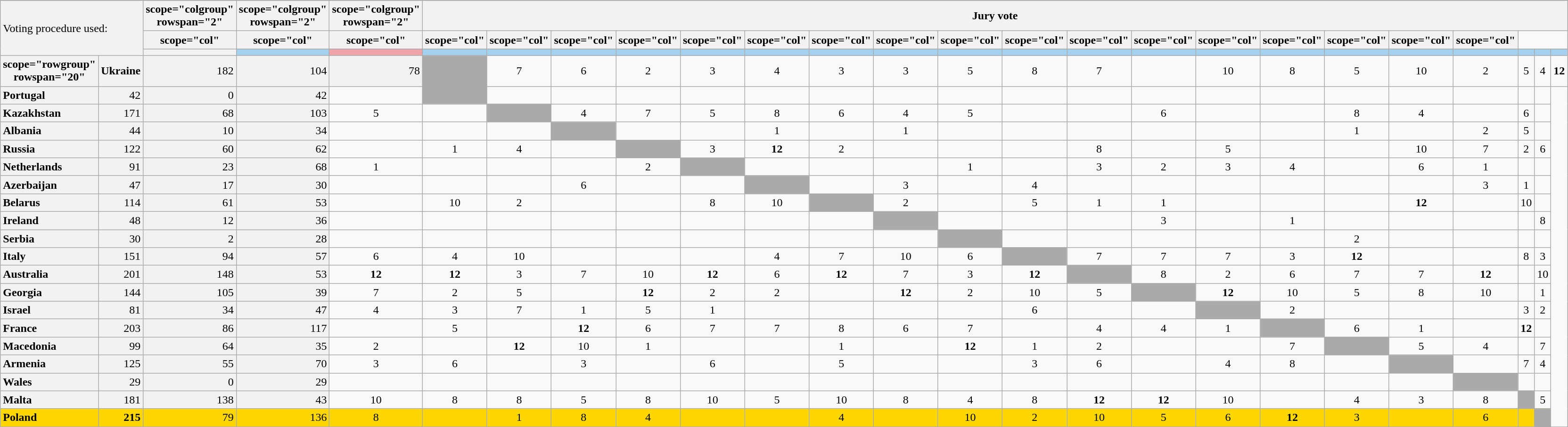<table class="wikitable plainrowheaders" style="text-align:center;">
<tr>
</tr>
<tr>
<td colspan="2" rowspan="3" style="text-align:left; background:#F2F2F2">Voting procedure used:<br></td>
<th>scope="colgroup" rowspan="2" </th>
<th>scope="colgroup" rowspan="2" </th>
<th>scope="colgroup" rowspan="2" </th>
<th scope="colgroup" colspan="20">Jury vote</th>
</tr>
<tr>
<th>scope="col" </th>
<th>scope="col" </th>
<th>scope="col" </th>
<th>scope="col" </th>
<th>scope="col" </th>
<th>scope="col" </th>
<th>scope="col" </th>
<th>scope="col" </th>
<th>scope="col" </th>
<th>scope="col" </th>
<th>scope="col" </th>
<th>scope="col" </th>
<th>scope="col" </th>
<th>scope="col" </th>
<th>scope="col" </th>
<th>scope="col" </th>
<th>scope="col" </th>
<th>scope="col" </th>
<th>scope="col" </th>
<th>scope="col" </th>
</tr>
<tr>
<th style="height:2px; border-top:1px solid transparent;"></th>
<td style="background:#A4D1EF;"></td>
<td style="background:#EFA4A9;"></td>
<td style="background:#A4D1EF;"></td>
<td style="background:#A4D1EF;"></td>
<td style="background:#A4D1EF;"></td>
<td style="background:#A4D1EF;"></td>
<td style="background:#A4D1EF;"></td>
<td style="background:#A4D1EF;"></td>
<td style="background:#A4D1EF;"></td>
<td style="background:#A4D1EF;"></td>
<td style="background:#A4D1EF;"></td>
<td style="background:#A4D1EF;"></td>
<td style="background:#A4D1EF;"></td>
<td style="background:#A4D1EF;"></td>
<td style="background:#A4D1EF;"></td>
<td style="background:#A4D1EF;"></td>
<td style="background:#A4D1EF;"></td>
<td style="background:#A4D1EF;"></td>
<td style="background:#A4D1EF;"></td>
<td style="background:#A4D1EF;"></td>
<td style="background:#A4D1EF;"></td>
<td style="background:#A4D1EF;"></td>
</tr>
<tr>
<th>scope="rowgroup" rowspan="20" </th>
<th scope="row" style="text-align:left; background:#f2f2f2;">Ukraine</th>
<td style="text-align:right; background:#f2f2f2;">182</td>
<td style="text-align:right; background:#f2f2f2;">104</td>
<td style="text-align:right; background:#f2f2f2;">78</td>
<td style="text-align:left; background:#aaa;"></td>
<td>7</td>
<td>6</td>
<td>2</td>
<td>3</td>
<td>4</td>
<td>3</td>
<td>3</td>
<td>5</td>
<td>8</td>
<td>7</td>
<td></td>
<td>10</td>
<td>8</td>
<td>5</td>
<td>10</td>
<td>2</td>
<td>5</td>
<td>4</td>
<td><strong>12</strong></td>
</tr>
<tr>
<th scope="row" style="text-align:left; background:#f2f2f2;">Portugal</th>
<td style="text-align:right; background:#f2f2f2;">42</td>
<td style="text-align:right; background:#f2f2f2;">0</td>
<td style="text-align:right; background:#f2f2f2;">42</td>
<td></td>
<td style="text-align:left; background:#aaa;"></td>
<td></td>
<td></td>
<td></td>
<td></td>
<td></td>
<td></td>
<td></td>
<td></td>
<td></td>
<td></td>
<td></td>
<td></td>
<td></td>
<td></td>
<td></td>
<td></td>
<td></td>
<td></td>
</tr>
<tr>
<th scope="row" style="text-align:left; background:#f2f2f2;">Kazakhstan</th>
<td style="text-align:right; background:#f2f2f2;">171</td>
<td style="text-align:right; background:#f2f2f2;">68</td>
<td style="text-align:right; background:#f2f2f2;">103</td>
<td>5</td>
<td></td>
<td style="text-align:left; background:#aaa;"></td>
<td>4</td>
<td>7</td>
<td>5</td>
<td>8</td>
<td>6</td>
<td>4</td>
<td>5</td>
<td></td>
<td></td>
<td>6</td>
<td></td>
<td></td>
<td>8</td>
<td>4</td>
<td></td>
<td>6</td>
<td></td>
</tr>
<tr>
<th scope="row" style="text-align:left; background:#f2f2f2;">Albania</th>
<td style="text-align:right; background:#f2f2f2;">44</td>
<td style="text-align:right; background:#f2f2f2;">10</td>
<td style="text-align:right; background:#f2f2f2;">34</td>
<td></td>
<td></td>
<td></td>
<td style="text-align:left; background:#aaa;"></td>
<td></td>
<td></td>
<td>1</td>
<td></td>
<td>1</td>
<td></td>
<td></td>
<td></td>
<td></td>
<td></td>
<td></td>
<td>1</td>
<td></td>
<td>2</td>
<td>5</td>
<td></td>
</tr>
<tr>
<th scope="row" style="text-align:left; background:#f2f2f2;">Russia</th>
<td style="text-align:right; background:#f2f2f2;">122</td>
<td style="text-align:right; background:#f2f2f2;">60</td>
<td style="text-align:right; background:#f2f2f2;">62</td>
<td></td>
<td>1</td>
<td>4</td>
<td></td>
<td style="text-align:left; background:#aaa;"></td>
<td>3</td>
<td><strong>12</strong></td>
<td>2</td>
<td></td>
<td></td>
<td></td>
<td>8</td>
<td></td>
<td>5</td>
<td></td>
<td></td>
<td>10</td>
<td>7</td>
<td>2</td>
<td>6</td>
</tr>
<tr>
<th scope="row" style="text-align:left; background:#f2f2f2;">Netherlands</th>
<td style="text-align:right; background:#f2f2f2;">91</td>
<td style="text-align:right; background:#f2f2f2;">23</td>
<td style="text-align:right; background:#f2f2f2;">68</td>
<td>1</td>
<td></td>
<td></td>
<td></td>
<td>2</td>
<td style="text-align:left; background:#aaa;"></td>
<td></td>
<td></td>
<td></td>
<td>1</td>
<td></td>
<td>3</td>
<td>2</td>
<td>3</td>
<td>4</td>
<td></td>
<td>6</td>
<td>1</td>
<td></td>
<td></td>
</tr>
<tr>
<th scope="row" style="text-align:left; background:#f2f2f2;">Azerbaijan</th>
<td style="text-align:right; background:#f2f2f2;">47</td>
<td style="text-align:right; background:#f2f2f2;">17</td>
<td style="text-align:right; background:#f2f2f2;">30</td>
<td></td>
<td></td>
<td></td>
<td>6</td>
<td></td>
<td></td>
<td style="text-align:left; background:#aaa;"></td>
<td></td>
<td>3</td>
<td></td>
<td>4</td>
<td></td>
<td></td>
<td></td>
<td></td>
<td></td>
<td></td>
<td>3</td>
<td>1</td>
<td></td>
</tr>
<tr>
<th scope="row" style="text-align:left; background:#f2f2f2;">Belarus</th>
<td style="text-align:right; background:#f2f2f2;">114</td>
<td style="text-align:right; background:#f2f2f2;">61</td>
<td style="text-align:right; background:#f2f2f2;">53</td>
<td></td>
<td>10</td>
<td>2</td>
<td></td>
<td></td>
<td>8</td>
<td>10</td>
<td style="text-align:left; background:#aaa;"></td>
<td>2</td>
<td></td>
<td>5</td>
<td>1</td>
<td>1</td>
<td></td>
<td></td>
<td></td>
<td><strong>12</strong></td>
<td></td>
<td>10</td>
<td></td>
</tr>
<tr>
<th scope="row" style="text-align:left; background:#f2f2f2;">Ireland</th>
<td style="text-align:right; background:#f2f2f2;">48</td>
<td style="text-align:right; background:#f2f2f2;">12</td>
<td style="text-align:right; background:#f2f2f2;">36</td>
<td></td>
<td></td>
<td></td>
<td></td>
<td></td>
<td></td>
<td></td>
<td></td>
<td style="text-align:left; background:#aaa;"></td>
<td></td>
<td></td>
<td></td>
<td>3</td>
<td></td>
<td>1</td>
<td></td>
<td></td>
<td></td>
<td></td>
<td>8</td>
</tr>
<tr>
<th scope="row" style="text-align:left; background:#f2f2f2;">Serbia</th>
<td style="text-align:right; background:#f2f2f2;">30</td>
<td style="text-align:right; background:#f2f2f2;">2</td>
<td style="text-align:right; background:#f2f2f2;">28</td>
<td></td>
<td></td>
<td></td>
<td></td>
<td></td>
<td></td>
<td></td>
<td></td>
<td></td>
<td style="text-align:left; background:#aaa;"></td>
<td></td>
<td></td>
<td></td>
<td></td>
<td></td>
<td>2</td>
<td></td>
<td></td>
<td></td>
<td></td>
</tr>
<tr>
<th scope="row" style="text-align:left; background:#f2f2f2;">Italy</th>
<td style="text-align:right; background:#f2f2f2;">151</td>
<td style="text-align:right; background:#f2f2f2;">94</td>
<td style="text-align:right; background:#f2f2f2;">57</td>
<td>6</td>
<td>4</td>
<td>10</td>
<td></td>
<td></td>
<td></td>
<td>4</td>
<td>7</td>
<td>10</td>
<td>6</td>
<td style="text-align:left; background:#aaa;"></td>
<td>7</td>
<td>7</td>
<td>7</td>
<td>3</td>
<td><strong>12</strong></td>
<td></td>
<td></td>
<td>8</td>
<td>3</td>
</tr>
<tr>
<th scope="row" style="text-align:left; background:#f2f2f2;">Australia</th>
<td style="text-align:right; background:#f2f2f2;">201</td>
<td style="text-align:right; background:#f2f2f2;">148</td>
<td style="text-align:right; background:#f2f2f2;">53</td>
<td><strong>12</strong></td>
<td><strong>12</strong></td>
<td>3</td>
<td>7</td>
<td>10</td>
<td><strong>12</strong></td>
<td>6</td>
<td><strong>12</strong></td>
<td>7</td>
<td>3</td>
<td><strong>12</strong></td>
<td style="text-align:left; background:#aaa;"></td>
<td>8</td>
<td>2</td>
<td>6</td>
<td>7</td>
<td>7</td>
<td><strong>12</strong></td>
<td></td>
<td>10</td>
</tr>
<tr>
<th scope="row" style="text-align:left; background:#f2f2f2;">Georgia</th>
<td style="text-align:right; background:#f2f2f2;">144</td>
<td style="text-align:right; background:#f2f2f2;">105</td>
<td style="text-align:right; background:#f2f2f2;">39</td>
<td>7</td>
<td>2</td>
<td>5</td>
<td></td>
<td><strong>12</strong></td>
<td>2</td>
<td>2</td>
<td></td>
<td><strong>12</strong></td>
<td>2</td>
<td>10</td>
<td>5</td>
<td style="text-align:left; background:#aaa;"></td>
<td><strong>12</strong></td>
<td>10</td>
<td>5</td>
<td>8</td>
<td>10</td>
<td></td>
<td>1</td>
</tr>
<tr>
<th scope="row" style="text-align:left; background:#f2f2f2;">Israel</th>
<td style="text-align:right; background:#f2f2f2;">81</td>
<td style="text-align:right; background:#f2f2f2;">34</td>
<td style="text-align:right; background:#f2f2f2;">47</td>
<td>4</td>
<td>3</td>
<td>7</td>
<td>1</td>
<td>5</td>
<td>1</td>
<td></td>
<td></td>
<td></td>
<td></td>
<td>6</td>
<td></td>
<td></td>
<td style="text-align:left; background:#aaa;"></td>
<td>2</td>
<td></td>
<td></td>
<td></td>
<td>3</td>
<td>2</td>
</tr>
<tr>
<th scope="row" style="text-align:left; background:#f2f2f2;">France</th>
<td style="text-align:right; background:#f2f2f2;">203</td>
<td style="text-align:right; background:#f2f2f2;">86</td>
<td style="text-align:right; background:#f2f2f2;">117</td>
<td></td>
<td>5</td>
<td></td>
<td><strong>12</strong></td>
<td>6</td>
<td>7</td>
<td>7</td>
<td>8</td>
<td>6</td>
<td>7</td>
<td></td>
<td>4</td>
<td>4</td>
<td>1</td>
<td style="text-align:left; background:#aaa;"></td>
<td>6</td>
<td>1</td>
<td></td>
<td><strong>12</strong></td>
<td></td>
</tr>
<tr>
<th scope="row" style="text-align:left; background:#f2f2f2;">Macedonia</th>
<td style="text-align:right; background:#f2f2f2;">99</td>
<td style="text-align:right; background:#f2f2f2;">64</td>
<td style="text-align:right; background:#f2f2f2;">35</td>
<td>2</td>
<td></td>
<td><strong>12</strong></td>
<td>10</td>
<td>1</td>
<td></td>
<td></td>
<td>1</td>
<td></td>
<td><strong>12</strong></td>
<td>1</td>
<td>2</td>
<td></td>
<td></td>
<td>7</td>
<td style="text-align:left; background:#aaa;"></td>
<td>5</td>
<td>4</td>
<td></td>
<td>7</td>
</tr>
<tr>
<th scope="row" style="text-align:left; background:#f2f2f2;">Armenia</th>
<td style="text-align:right; background:#f2f2f2;">125</td>
<td style="text-align:right; background:#f2f2f2;">55</td>
<td style="text-align:right; background:#f2f2f2;">70</td>
<td>3</td>
<td>6</td>
<td></td>
<td>3</td>
<td></td>
<td>6</td>
<td></td>
<td>5</td>
<td></td>
<td></td>
<td>3</td>
<td>6</td>
<td></td>
<td>4</td>
<td>8</td>
<td></td>
<td style="text-align:left; background:#aaa;"></td>
<td></td>
<td>7</td>
<td>4</td>
</tr>
<tr>
<th scope="row" style="text-align:left; background:#f2f2f2;">Wales</th>
<td style="text-align:right; background:#f2f2f2;">29</td>
<td style="text-align:right; background:#f2f2f2;">0</td>
<td style="text-align:right; background:#f2f2f2;">29</td>
<td></td>
<td></td>
<td></td>
<td></td>
<td></td>
<td></td>
<td></td>
<td></td>
<td></td>
<td></td>
<td></td>
<td></td>
<td></td>
<td></td>
<td></td>
<td></td>
<td></td>
<td style="text-align:left; background:#aaa;"></td>
<td></td>
<td></td>
</tr>
<tr>
<th scope="row" style="text-align:left; background:#f2f2f2;">Malta</th>
<td style="text-align:right; background:#f2f2f2;">181</td>
<td style="text-align:right; background:#f2f2f2;">138</td>
<td style="text-align:right; background:#f2f2f2;">43</td>
<td>10</td>
<td>8</td>
<td>8</td>
<td>5</td>
<td>8</td>
<td>10</td>
<td>5</td>
<td>10</td>
<td>8</td>
<td>4</td>
<td>8</td>
<td><strong>12</strong></td>
<td><strong>12</strong></td>
<td>10</td>
<td></td>
<td>4</td>
<td>3</td>
<td>8</td>
<td style="text-align:left; background:#aaa;"></td>
<td>5</td>
</tr>
<tr style="background:gold;">
<th scope="row" style="text-align:left; font-weight:bold; background:gold;">Poland</th>
<td style="text-align:right; font-weight:bold;">215</td>
<td style="text-align:right;">79</td>
<td style="text-align:right;">136</td>
<td>8</td>
<td></td>
<td>1</td>
<td>8</td>
<td>4</td>
<td></td>
<td></td>
<td>4</td>
<td></td>
<td>10</td>
<td>2</td>
<td>10</td>
<td>5</td>
<td>6</td>
<td><strong>12</strong></td>
<td>3</td>
<td></td>
<td>6</td>
<td></td>
<td style="text-align:left; background:#aaa;"></td>
</tr>
</table>
